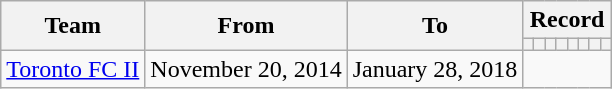<table class="wikitable" style="text-align: center">
<tr>
<th rowspan="2">Team</th>
<th rowspan="2">From</th>
<th rowspan="2">To</th>
<th colspan="8">Record</th>
</tr>
<tr>
<th></th>
<th></th>
<th></th>
<th></th>
<th></th>
<th></th>
<th></th>
<th></th>
</tr>
<tr>
<td><a href='#'>Toronto FC II</a></td>
<td>November 20, 2014</td>
<td>January 28, 2018<br></td>
</tr>
</table>
